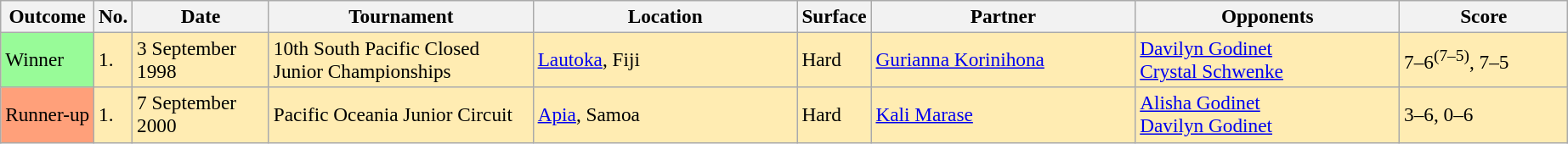<table class="sortable wikitable" style=font-size:97%>
<tr>
<th>Outcome</th>
<th>No.</th>
<th width=100>Date</th>
<th width=200>Tournament</th>
<th width=200>Location</th>
<th>Surface</th>
<th width=200>Partner</th>
<th width=200>Opponents</th>
<th width=125>Score</th>
</tr>
<tr bgcolor=#ffecb2>
<td bgcolor=#98fb98>Winner</td>
<td>1.</td>
<td>3 September 1998</td>
<td>10th South Pacific Closed Junior Championships</td>
<td><a href='#'>Lautoka</a>, Fiji</td>
<td>Hard</td>
<td> <a href='#'>Gurianna Korinihona</a></td>
<td> <a href='#'>Davilyn Godinet</a><br> <a href='#'>Crystal Schwenke</a></td>
<td>7–6<sup>(7–5)</sup>, 7–5</td>
</tr>
<tr bgcolor=#ffecb2>
<td bgcolor=#ffa07a>Runner-up</td>
<td>1.</td>
<td>7 September 2000</td>
<td>Pacific Oceania Junior Circuit</td>
<td><a href='#'>Apia</a>, Samoa</td>
<td>Hard</td>
<td> <a href='#'>Kali Marase</a></td>
<td> <a href='#'>Alisha Godinet</a><br> <a href='#'>Davilyn Godinet</a></td>
<td>3–6, 0–6</td>
</tr>
</table>
